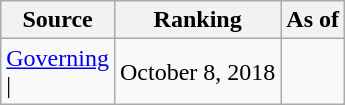<table class="wikitable" style="text-align:center">
<tr>
<th>Source</th>
<th>Ranking</th>
<th>As of</th>
</tr>
<tr>
<td align=left><a href='#'>Governing</a><br>| </td>
<td>October 8, 2018</td>
</tr>
</table>
